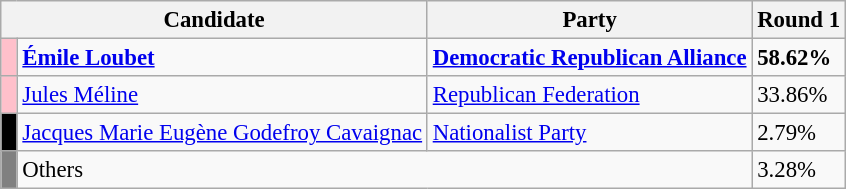<table class="wikitable" style="font-size: 95%">
<tr>
<th colspan=2>Candidate</th>
<th>Party</th>
<th>Round 1</th>
</tr>
<tr>
<td bgcolor="pink"> </td>
<td><strong><a href='#'>Émile Loubet</a></strong></td>
<td><strong><a href='#'>Democratic Republican Alliance</a></strong></td>
<td><strong>58.62%</strong></td>
</tr>
<tr>
<td bgcolor="pink"> </td>
<td><a href='#'>Jules Méline</a></td>
<td><a href='#'>Republican Federation</a></td>
<td>33.86%</td>
</tr>
<tr>
<td bgcolor="black"> </td>
<td><a href='#'>Jacques Marie Eugène Godefroy Cavaignac</a></td>
<td><a href='#'>Nationalist Party</a></td>
<td>2.79%</td>
</tr>
<tr>
<td bgcolor="gray"> </td>
<td colspan="2">Others</td>
<td>3.28%</td>
</tr>
</table>
